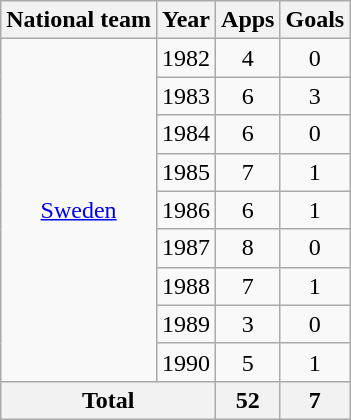<table class="wikitable" style="text-align:center">
<tr>
<th>National team</th>
<th>Year</th>
<th>Apps</th>
<th>Goals</th>
</tr>
<tr>
<td rowspan="9"><a href='#'>Sweden</a></td>
<td>1982</td>
<td>4</td>
<td>0</td>
</tr>
<tr>
<td>1983</td>
<td>6</td>
<td>3</td>
</tr>
<tr>
<td>1984</td>
<td>6</td>
<td>0</td>
</tr>
<tr>
<td>1985</td>
<td>7</td>
<td>1</td>
</tr>
<tr>
<td>1986</td>
<td>6</td>
<td>1</td>
</tr>
<tr>
<td>1987</td>
<td>8</td>
<td>0</td>
</tr>
<tr>
<td>1988</td>
<td>7</td>
<td>1</td>
</tr>
<tr>
<td>1989</td>
<td>3</td>
<td>0</td>
</tr>
<tr>
<td>1990</td>
<td>5</td>
<td>1</td>
</tr>
<tr>
<th colspan="2">Total</th>
<th>52</th>
<th>7</th>
</tr>
</table>
